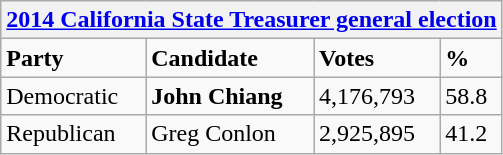<table class="wikitable">
<tr>
<th colspan="4"><a href='#'>2014 California State Treasurer general election</a></th>
</tr>
<tr>
<td><strong>Party</strong></td>
<td><strong>Candidate</strong></td>
<td><strong>Votes</strong></td>
<td><strong>%</strong></td>
</tr>
<tr>
<td>Democratic</td>
<td><strong>John Chiang</strong></td>
<td>4,176,793</td>
<td>58.8</td>
</tr>
<tr>
<td>Republican</td>
<td>Greg Conlon</td>
<td>2,925,895</td>
<td>41.2</td>
</tr>
</table>
